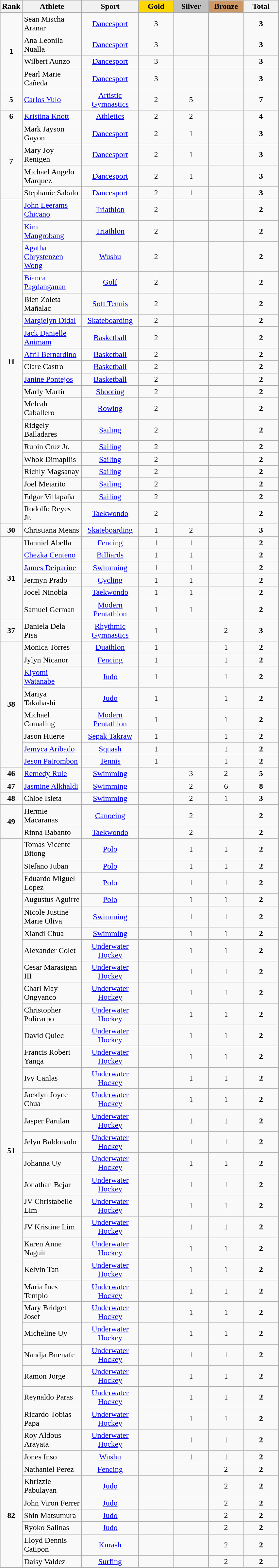<table class="wikitable sortable" width="45%" style="text-align:center;">
<tr>
<th>Rank</th>
<th>Athlete</th>
<th>Sport</th>
<th style="background-color:gold; width:4.0em; font-weight:bold;">Gold</th>
<th style="background-color:silver; width:4.0em; font-weight:bold;">Silver</th>
<th style="background-color:#cc9966; width:4.0em; font-weight:bold;">Bronze</th>
<th style="width:4.0em;">Total</th>
</tr>
<tr>
<td rowspan="4"><strong>1</strong></td>
<td align="left">Sean Mischa Aranar</td>
<td><a href='#'>Dancesport</a></td>
<td>3</td>
<td></td>
<td></td>
<td><strong>3</strong></td>
</tr>
<tr>
<td align="left">Ana Leonila Nualla</td>
<td><a href='#'>Dancesport</a></td>
<td>3</td>
<td></td>
<td></td>
<td><strong>3</strong></td>
</tr>
<tr>
<td align="left">Wilbert Aunzo</td>
<td><a href='#'>Dancesport</a></td>
<td>3</td>
<td></td>
<td></td>
<td><strong>3</strong></td>
</tr>
<tr>
<td align="left">Pearl Marie Cañeda</td>
<td><a href='#'>Dancesport</a></td>
<td>3</td>
<td></td>
<td></td>
<td><strong>3</strong></td>
</tr>
<tr>
<td><strong>5</strong></td>
<td align="left"><a href='#'>Carlos Yulo</a></td>
<td><a href='#'>Artistic Gymnastics</a></td>
<td>2</td>
<td>5</td>
<td></td>
<td><strong>7</strong></td>
</tr>
<tr>
<td><strong>6</strong></td>
<td align="left"><a href='#'>Kristina Knott</a></td>
<td><a href='#'>Athletics</a></td>
<td>2</td>
<td>2</td>
<td></td>
<td><strong>4</strong></td>
</tr>
<tr>
<td rowspan="4"><strong>7</strong></td>
<td align="left">Mark Jayson Gayon</td>
<td><a href='#'>Dancesport</a></td>
<td>2</td>
<td>1</td>
<td></td>
<td><strong>3</strong></td>
</tr>
<tr>
<td align="left">Mary Joy Renigen</td>
<td><a href='#'>Dancesport</a></td>
<td>2</td>
<td>1</td>
<td></td>
<td><strong>3</strong></td>
</tr>
<tr>
<td align="left">Michael Angelo Marquez</td>
<td><a href='#'>Dancesport</a></td>
<td>2</td>
<td>1</td>
<td></td>
<td><strong>3</strong></td>
</tr>
<tr>
<td align="left">Stephanie Sabalo</td>
<td><a href='#'>Dancesport</a></td>
<td>2</td>
<td>1</td>
<td></td>
<td><strong>3</strong></td>
</tr>
<tr>
<td rowspan="19"><strong>11</strong></td>
<td align="left"><a href='#'>John Leerams Chicano</a></td>
<td><a href='#'>Triathlon</a></td>
<td>2</td>
<td></td>
<td></td>
<td><strong>2</strong></td>
</tr>
<tr>
<td align="left"><a href='#'>Kim Mangrobang</a></td>
<td><a href='#'>Triathlon</a></td>
<td>2</td>
<td></td>
<td></td>
<td><strong>2</strong></td>
</tr>
<tr>
<td align="left"><a href='#'>Agatha Chrystenzen Wong</a></td>
<td><a href='#'>Wushu</a></td>
<td>2</td>
<td></td>
<td></td>
<td><strong>2</strong></td>
</tr>
<tr>
<td align="left"><a href='#'>Bianca Pagdanganan</a></td>
<td><a href='#'>Golf</a></td>
<td>2</td>
<td></td>
<td></td>
<td><strong>2</strong></td>
</tr>
<tr>
<td align="left">Bien Zoleta-Mañalac</td>
<td><a href='#'>Soft Tennis</a></td>
<td>2</td>
<td></td>
<td></td>
<td><strong>2</strong></td>
</tr>
<tr>
<td align="left"><a href='#'>Margielyn Didal</a></td>
<td><a href='#'>Skateboarding</a></td>
<td>2</td>
<td></td>
<td></td>
<td><strong>2</strong></td>
</tr>
<tr>
<td align="left"><a href='#'>Jack Danielle Animam</a></td>
<td><a href='#'>Basketball</a></td>
<td>2</td>
<td></td>
<td></td>
<td><strong>2</strong></td>
</tr>
<tr>
<td align="left"><a href='#'>Afril Bernardino</a></td>
<td><a href='#'>Basketball</a></td>
<td>2</td>
<td></td>
<td></td>
<td><strong>2</strong></td>
</tr>
<tr>
<td align="left">Clare Castro</td>
<td><a href='#'>Basketball</a></td>
<td>2</td>
<td></td>
<td></td>
<td><strong>2</strong></td>
</tr>
<tr>
<td align="left"><a href='#'>Janine Pontejos</a></td>
<td><a href='#'>Basketball</a></td>
<td>2</td>
<td></td>
<td></td>
<td><strong>2</strong></td>
</tr>
<tr>
<td align="left">Marly Martir</td>
<td><a href='#'>Shooting</a></td>
<td>2</td>
<td></td>
<td></td>
<td><strong>2</strong></td>
</tr>
<tr>
<td align="left">Melcah Caballero</td>
<td><a href='#'>Rowing</a></td>
<td>2</td>
<td></td>
<td></td>
<td><strong>2</strong></td>
</tr>
<tr>
<td align="left">Ridgely Balladares</td>
<td><a href='#'>Sailing</a></td>
<td>2</td>
<td></td>
<td></td>
<td><strong>2</strong></td>
</tr>
<tr>
<td align="left">Rubin Cruz Jr.</td>
<td><a href='#'>Sailing</a></td>
<td>2</td>
<td></td>
<td></td>
<td><strong>2</strong></td>
</tr>
<tr>
<td align="left">Whok Dimapilis</td>
<td><a href='#'>Sailing</a></td>
<td>2</td>
<td></td>
<td></td>
<td><strong>2</strong></td>
</tr>
<tr>
<td align="left">Richly Magsanay</td>
<td><a href='#'>Sailing</a></td>
<td>2</td>
<td></td>
<td></td>
<td><strong>2</strong></td>
</tr>
<tr>
<td align="left">Joel Mejarito</td>
<td><a href='#'>Sailing</a></td>
<td>2</td>
<td></td>
<td></td>
<td><strong>2</strong></td>
</tr>
<tr>
<td align="left">Edgar Villapaña</td>
<td><a href='#'>Sailing</a></td>
<td>2</td>
<td></td>
<td></td>
<td><strong>2</strong></td>
</tr>
<tr>
<td align="left">Rodolfo Reyes Jr.</td>
<td><a href='#'>Taekwondo</a></td>
<td>2</td>
<td></td>
<td></td>
<td><strong>2</strong></td>
</tr>
<tr>
<td><strong>30</strong></td>
<td align="left">Christiana Means</td>
<td><a href='#'>Skateboarding</a></td>
<td>1</td>
<td>2</td>
<td></td>
<td><strong>3</strong></td>
</tr>
<tr>
<td rowspan="6"><strong>31</strong></td>
<td align="left">Hanniel  Abella</td>
<td><a href='#'>Fencing</a></td>
<td>1</td>
<td>1</td>
<td></td>
<td><strong>2</strong></td>
</tr>
<tr>
<td align="left"><a href='#'>Chezka Centeno</a></td>
<td><a href='#'>Billiards</a></td>
<td>1</td>
<td>1</td>
<td></td>
<td><strong>2</strong></td>
</tr>
<tr>
<td align="left"><a href='#'>James Deiparine</a></td>
<td><a href='#'>Swimming</a></td>
<td>1</td>
<td>1</td>
<td></td>
<td><strong>2</strong></td>
</tr>
<tr>
<td align="left">Jermyn Prado</td>
<td><a href='#'>Cycling</a></td>
<td>1</td>
<td>1</td>
<td></td>
<td><strong>2</strong></td>
</tr>
<tr>
<td align="left">Jocel Ninobla</td>
<td><a href='#'>Taekwondo</a></td>
<td>1</td>
<td>1</td>
<td></td>
<td><strong>2</strong></td>
</tr>
<tr>
<td align="left">Samuel German</td>
<td><a href='#'>Modern Pentathlon</a></td>
<td>1</td>
<td>1</td>
<td></td>
<td><strong>2</strong></td>
</tr>
<tr>
<td><strong>37</strong></td>
<td align="left">Daniela  Dela Pisa</td>
<td><a href='#'>Rhythmic Gymnastics</a></td>
<td>1</td>
<td></td>
<td>2</td>
<td><strong>3</strong></td>
</tr>
<tr>
<td rowspan="8"><strong>38</strong></td>
<td align="left">Monica Torres</td>
<td><a href='#'>Duathlon</a></td>
<td>1</td>
<td></td>
<td>1</td>
<td><strong>2</strong></td>
</tr>
<tr>
<td align="left">Jylyn Nicanor</td>
<td><a href='#'>Fencing</a></td>
<td>1</td>
<td></td>
<td>1</td>
<td><strong>2</strong></td>
</tr>
<tr>
<td align="left"><a href='#'>Kiyomi Watanabe</a></td>
<td><a href='#'>Judo</a></td>
<td>1</td>
<td></td>
<td>1</td>
<td><strong>2</strong></td>
</tr>
<tr>
<td align="left">Mariya Takahashi</td>
<td><a href='#'>Judo</a></td>
<td>1</td>
<td></td>
<td>1</td>
<td><strong>2</strong></td>
</tr>
<tr>
<td align="left">Michael Comaling</td>
<td><a href='#'>Modern Pentathlon</a></td>
<td>1</td>
<td></td>
<td>1</td>
<td><strong>2</strong></td>
</tr>
<tr>
<td align="left">Jason Huerte</td>
<td><a href='#'>Sepak Takraw</a></td>
<td>1</td>
<td></td>
<td>1</td>
<td><strong>2</strong></td>
</tr>
<tr>
<td align="left"><a href='#'>Jemyca Aribado</a></td>
<td><a href='#'>Squash</a></td>
<td>1</td>
<td></td>
<td>1</td>
<td><strong>2</strong></td>
</tr>
<tr>
<td align="left"><a href='#'>Jeson Patrombon</a></td>
<td><a href='#'>Tennis</a></td>
<td>1</td>
<td></td>
<td>1</td>
<td><strong>2</strong></td>
</tr>
<tr>
<td><strong>46</strong></td>
<td align="left"><a href='#'>Remedy Rule</a></td>
<td><a href='#'>Swimming</a></td>
<td></td>
<td>3</td>
<td>2</td>
<td><strong>5</strong></td>
</tr>
<tr>
<td><strong>47</strong></td>
<td align="left"><a href='#'>Jasmine Alkhaldi</a></td>
<td><a href='#'>Swimming</a></td>
<td></td>
<td>2</td>
<td>6</td>
<td><strong>8</strong></td>
</tr>
<tr>
<td><strong>48</strong></td>
<td align="left">Chloe  Isleta</td>
<td><a href='#'>Swimming</a></td>
<td></td>
<td>2</td>
<td>1</td>
<td><strong>3</strong></td>
</tr>
<tr>
<td rowspan="2"><strong>49</strong></td>
<td align="left">Hermie  Macaranas</td>
<td><a href='#'>Canoeing</a></td>
<td></td>
<td>2</td>
<td></td>
<td><strong>2</strong></td>
</tr>
<tr>
<td align="left">Rinna  Babanto</td>
<td><a href='#'>Taekwondo</a></td>
<td></td>
<td>2</td>
<td></td>
<td><strong>2</strong></td>
</tr>
<tr>
<td rowspan="31"><strong>51</strong></td>
<td align="left">Tomas  Vicente Bitong</td>
<td><a href='#'>Polo</a></td>
<td></td>
<td>1</td>
<td>1</td>
<td><strong>2</strong></td>
</tr>
<tr>
<td align="left">Stefano  Juban</td>
<td><a href='#'>Polo</a></td>
<td></td>
<td>1</td>
<td>1</td>
<td><strong>2</strong></td>
</tr>
<tr>
<td align="left">Eduardo  Miguel Lopez</td>
<td><a href='#'>Polo</a></td>
<td></td>
<td>1</td>
<td>1</td>
<td><strong>2</strong></td>
</tr>
<tr>
<td align="left">Augustus  Aguirre</td>
<td><a href='#'>Polo</a></td>
<td></td>
<td>1</td>
<td>1</td>
<td><strong>2</strong></td>
</tr>
<tr>
<td align="left">Nicole Justine Marie Oliva</td>
<td><a href='#'>Swimming</a></td>
<td></td>
<td>1</td>
<td>1</td>
<td><strong>2</strong></td>
</tr>
<tr>
<td align="left">Xiandi Chua</td>
<td><a href='#'>Swimming</a></td>
<td></td>
<td>1</td>
<td>1</td>
<td><strong>2</strong></td>
</tr>
<tr>
<td align="left">Alexander Colet</td>
<td><a href='#'>Underwater Hockey</a></td>
<td></td>
<td>1</td>
<td>1</td>
<td><strong>2</strong></td>
</tr>
<tr>
<td align="left">Cesar  Marasigan III</td>
<td><a href='#'>Underwater Hockey</a></td>
<td></td>
<td>1</td>
<td>1</td>
<td><strong>2</strong></td>
</tr>
<tr>
<td align="left">Chari  May Ongyanco</td>
<td><a href='#'>Underwater Hockey</a></td>
<td></td>
<td>1</td>
<td>1</td>
<td><strong>2</strong></td>
</tr>
<tr>
<td align="left">Christopher  Policarpo</td>
<td><a href='#'>Underwater Hockey</a></td>
<td></td>
<td>1</td>
<td>1</td>
<td><strong>2</strong></td>
</tr>
<tr>
<td align="left">David  Quiec</td>
<td><a href='#'>Underwater Hockey</a></td>
<td></td>
<td>1</td>
<td>1</td>
<td><strong>2</strong></td>
</tr>
<tr>
<td align="left">Francis  Robert Yanga</td>
<td><a href='#'>Underwater Hockey</a></td>
<td></td>
<td>1</td>
<td>1</td>
<td><strong>2</strong></td>
</tr>
<tr>
<td align="left">Ivy  Canlas</td>
<td><a href='#'>Underwater Hockey</a></td>
<td></td>
<td>1</td>
<td>1</td>
<td><strong>2</strong></td>
</tr>
<tr>
<td align="left">Jacklyn  Joyce Chua</td>
<td><a href='#'>Underwater Hockey</a></td>
<td></td>
<td>1</td>
<td>1</td>
<td><strong>2</strong></td>
</tr>
<tr>
<td align="left">Jasper  Parulan</td>
<td><a href='#'>Underwater Hockey</a></td>
<td></td>
<td>1</td>
<td>1</td>
<td><strong>2</strong></td>
</tr>
<tr>
<td align="left">Jelyn  Baldonado</td>
<td><a href='#'>Underwater Hockey</a></td>
<td></td>
<td>1</td>
<td>1</td>
<td><strong>2</strong></td>
</tr>
<tr>
<td align="left">Johanna  Uy</td>
<td><a href='#'>Underwater Hockey</a></td>
<td></td>
<td>1</td>
<td>1</td>
<td><strong>2</strong></td>
</tr>
<tr>
<td align="left">Jonathan  Bejar</td>
<td><a href='#'>Underwater Hockey</a></td>
<td></td>
<td>1</td>
<td>1</td>
<td><strong>2</strong></td>
</tr>
<tr>
<td align="left">JV  Christabelle Lim</td>
<td><a href='#'>Underwater Hockey</a></td>
<td></td>
<td>1</td>
<td>1</td>
<td><strong>2</strong></td>
</tr>
<tr>
<td align="left">JV  Kristine Lim</td>
<td><a href='#'>Underwater Hockey</a></td>
<td></td>
<td>1</td>
<td>1</td>
<td><strong>2</strong></td>
</tr>
<tr>
<td align="left">Karen  Anne Naguit</td>
<td><a href='#'>Underwater Hockey</a></td>
<td></td>
<td>1</td>
<td>1</td>
<td><strong>2</strong></td>
</tr>
<tr>
<td align="left">Kelvin  Tan</td>
<td><a href='#'>Underwater Hockey</a></td>
<td></td>
<td>1</td>
<td>1</td>
<td><strong>2</strong></td>
</tr>
<tr>
<td align="left">Maria  Ines Templo</td>
<td><a href='#'>Underwater Hockey</a></td>
<td></td>
<td>1</td>
<td>1</td>
<td><strong>2</strong></td>
</tr>
<tr>
<td align="left">Mary  Bridget Josef</td>
<td><a href='#'>Underwater Hockey</a></td>
<td></td>
<td>1</td>
<td>1</td>
<td><strong>2</strong></td>
</tr>
<tr>
<td align="left">Micheline  Uy</td>
<td><a href='#'>Underwater Hockey</a></td>
<td></td>
<td>1</td>
<td>1</td>
<td><strong>2</strong></td>
</tr>
<tr>
<td align="left">Nandja  Buenafe</td>
<td><a href='#'>Underwater Hockey</a></td>
<td></td>
<td>1</td>
<td>1</td>
<td><strong>2</strong></td>
</tr>
<tr>
<td align="left">Ramon  Jorge</td>
<td><a href='#'>Underwater Hockey</a></td>
<td></td>
<td>1</td>
<td>1</td>
<td><strong>2</strong></td>
</tr>
<tr>
<td align="left">Reynaldo  Paras</td>
<td><a href='#'>Underwater Hockey</a></td>
<td></td>
<td>1</td>
<td>1</td>
<td><strong>2</strong></td>
</tr>
<tr>
<td align="left">Ricardo  Tobias Papa</td>
<td><a href='#'>Underwater Hockey</a></td>
<td></td>
<td>1</td>
<td>1</td>
<td><strong>2</strong></td>
</tr>
<tr>
<td align="left">Roy  Aldous Arayata</td>
<td><a href='#'>Underwater Hockey</a></td>
<td></td>
<td>1</td>
<td>1</td>
<td><strong>2</strong></td>
</tr>
<tr>
<td align="left">Jones Inso</td>
<td><a href='#'>Wushu</a></td>
<td></td>
<td>1</td>
<td>1</td>
<td><strong>2</strong></td>
</tr>
<tr>
<td rowspan="8"><strong>82</strong></td>
<td align="left">Nathaniel  Perez</td>
<td><a href='#'>Fencing</a></td>
<td></td>
<td></td>
<td>2</td>
<td><strong>2</strong></td>
</tr>
<tr>
<td align="left">Khrizzie Pabulayan</td>
<td><a href='#'>Judo</a></td>
<td></td>
<td></td>
<td>2</td>
<td><strong>2</strong></td>
</tr>
<tr>
<td align="left">John Viron Ferrer</td>
<td><a href='#'>Judo</a></td>
<td></td>
<td></td>
<td>2</td>
<td><strong>2</strong></td>
</tr>
<tr>
<td align="left">Shin Matsumura</td>
<td><a href='#'>Judo</a></td>
<td></td>
<td></td>
<td>2</td>
<td><strong>2</strong></td>
</tr>
<tr>
<td align="left">Ryoko Salinas</td>
<td><a href='#'>Judo</a></td>
<td></td>
<td></td>
<td>2</td>
<td><strong>2</strong></td>
</tr>
<tr>
<td align="left">Lloyd Dennis Catipon</td>
<td><a href='#'>Kurash</a></td>
<td></td>
<td></td>
<td>2</td>
<td><strong>2</strong></td>
</tr>
<tr>
<td align="left">Daisy Valdez</td>
<td><a href='#'>Surfing</a></td>
<td></td>
<td></td>
<td>2</td>
<td><strong>2</strong></td>
</tr>
</table>
